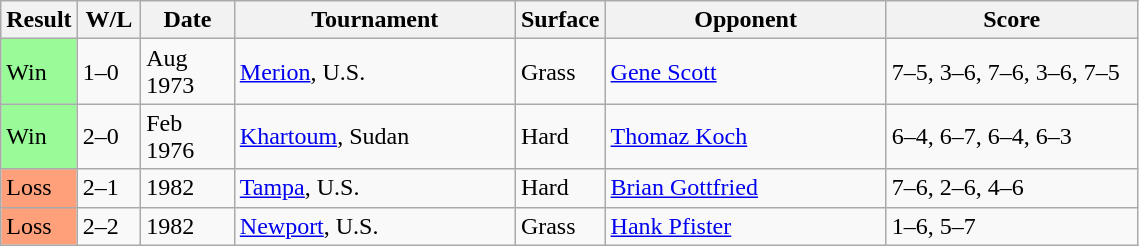<table class="sortable wikitable">
<tr>
<th style="width:40px">Result</th>
<th style="width:35px" class="unsortable">W/L</th>
<th style="width:55px">Date</th>
<th style="width:180px">Tournament</th>
<th style="width:50px">Surface</th>
<th style="width:180px">Opponent</th>
<th style="width:160px" class="unsortable">Score</th>
</tr>
<tr>
<td style="background:#98fb98;">Win</td>
<td>1–0</td>
<td>Aug 1973</td>
<td><a href='#'>Merion</a>, U.S.</td>
<td>Grass</td>
<td> <a href='#'>Gene Scott</a></td>
<td>7–5, 3–6, 7–6, 3–6, 7–5</td>
</tr>
<tr>
<td style="background:#98fb98;">Win</td>
<td>2–0</td>
<td>Feb 1976</td>
<td><a href='#'>Khartoum</a>, Sudan</td>
<td>Hard</td>
<td> <a href='#'>Thomaz Koch</a></td>
<td>6–4, 6–7, 6–4, 6–3</td>
</tr>
<tr>
<td style="background:#ffa07a;">Loss</td>
<td>2–1</td>
<td>1982</td>
<td><a href='#'>Tampa</a>, U.S.</td>
<td>Hard</td>
<td> <a href='#'>Brian Gottfried</a></td>
<td>7–6, 2–6, 4–6</td>
</tr>
<tr>
<td style="background:#ffa07a;">Loss</td>
<td>2–2</td>
<td>1982</td>
<td><a href='#'>Newport</a>, U.S.</td>
<td>Grass</td>
<td> <a href='#'>Hank Pfister</a></td>
<td>1–6, 5–7</td>
</tr>
</table>
